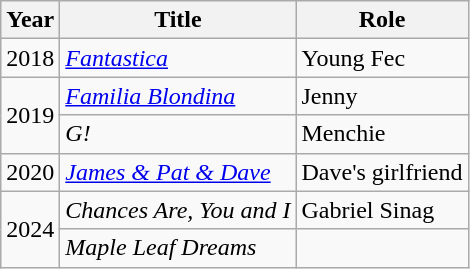<table class="wikitable sortable" >
<tr>
<th>Year</th>
<th>Title</th>
<th>Role</th>
</tr>
<tr>
<td>2018</td>
<td><em><a href='#'>Fantastica</a></em></td>
<td>Young Fec</td>
</tr>
<tr>
<td rowspan="2">2019</td>
<td><em><a href='#'>Familia Blondina</a></em></td>
<td>Jenny</td>
</tr>
<tr>
<td><em>G!</em></td>
<td>Menchie</td>
</tr>
<tr>
<td>2020</td>
<td><em><a href='#'>James & Pat & Dave</a></em></td>
<td>Dave's girlfriend</td>
</tr>
<tr>
<td rowspan="2">2024</td>
<td><em>Chances Are, You and I</em></td>
<td>Gabriel Sinag</td>
</tr>
<tr>
<td><em>Maple Leaf Dreams</em></td>
<td></td>
</tr>
</table>
